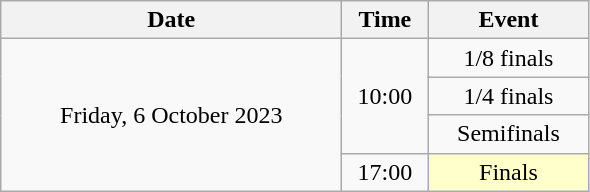<table class = "wikitable" style="text-align:center;">
<tr>
<th width=220>Date</th>
<th width=50>Time</th>
<th width=100>Event</th>
</tr>
<tr>
<td rowspan=4>Friday, 6 October 2023</td>
<td rowspan=3>10:00</td>
<td>1/8 finals</td>
</tr>
<tr>
<td>1/4 finals</td>
</tr>
<tr>
<td>Semifinals</td>
</tr>
<tr>
<td>17:00</td>
<td bgcolor=ffffcc>Finals</td>
</tr>
</table>
